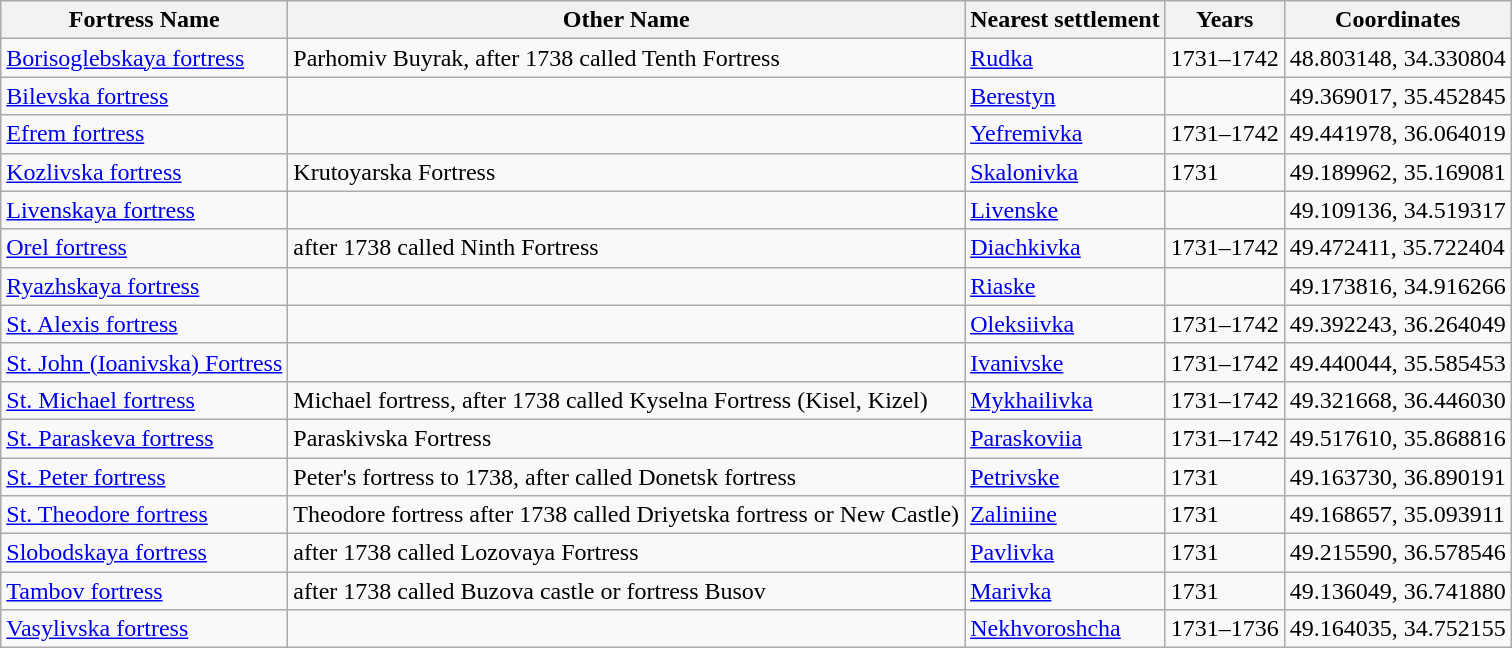<table class="wikitable">
<tr>
<th>Fortress Name</th>
<th>Other Name</th>
<th>Nearest settlement</th>
<th>Years</th>
<th>Coordinates</th>
</tr>
<tr>
<td><a href='#'>Borisoglebskaya fortress</a></td>
<td>Parhomiv Buyrak, after 1738 called Tenth Fortress</td>
<td><a href='#'>Rudka</a></td>
<td>1731–1742</td>
<td>48.803148, 34.330804</td>
</tr>
<tr>
<td><a href='#'>Bilevska fortress</a></td>
<td></td>
<td><a href='#'>Berestyn</a></td>
<td></td>
<td>49.369017, 35.452845</td>
</tr>
<tr>
<td><a href='#'>Efrem fortress</a></td>
<td></td>
<td><a href='#'>Yefremivka</a></td>
<td>1731–1742</td>
<td>49.441978, 36.064019</td>
</tr>
<tr>
<td><a href='#'>Kozlivska fortress</a></td>
<td>Krutoyarska Fortress</td>
<td><a href='#'>Skalonivka</a></td>
<td>1731</td>
<td>49.189962, 35.169081</td>
</tr>
<tr>
<td><a href='#'>Livenskaya fortress</a></td>
<td></td>
<td><a href='#'>Livenske</a></td>
<td></td>
<td>49.109136, 34.519317</td>
</tr>
<tr>
<td><a href='#'>Orel fortress</a></td>
<td>after 1738 called Ninth Fortress</td>
<td><a href='#'>Diachkivka</a></td>
<td>1731–1742</td>
<td>49.472411, 35.722404</td>
</tr>
<tr>
<td><a href='#'>Ryazhskaya fortress</a></td>
<td></td>
<td><a href='#'>Riaske</a></td>
<td></td>
<td>49.173816, 34.916266</td>
</tr>
<tr>
<td><a href='#'>St. Alexis fortress</a></td>
<td></td>
<td><a href='#'>Oleksiivka</a></td>
<td>1731–1742</td>
<td>49.392243, 36.264049</td>
</tr>
<tr>
<td><a href='#'>St. John (Ioanivska) Fortress</a></td>
<td></td>
<td><a href='#'>Ivanivske</a></td>
<td>1731–1742</td>
<td>49.440044, 35.585453</td>
</tr>
<tr>
<td><a href='#'>St. Michael fortress</a></td>
<td>Michael fortress, after 1738 called Kyselna Fortress (Kisel, Kizel)</td>
<td><a href='#'>Mykhailivka</a></td>
<td>1731–1742</td>
<td>49.321668, 36.446030</td>
</tr>
<tr>
<td><a href='#'>St. Paraskeva fortress</a></td>
<td>Paraskivska Fortress</td>
<td><a href='#'>Paraskoviia</a></td>
<td>1731–1742</td>
<td>49.517610, 35.868816</td>
</tr>
<tr>
<td><a href='#'>St. Peter fortress</a></td>
<td>Peter's fortress to 1738, after called Donetsk fortress</td>
<td><a href='#'>Petrivske</a></td>
<td>1731</td>
<td>49.163730, 36.890191</td>
</tr>
<tr>
<td><a href='#'>St. Theodore fortress</a></td>
<td>Theodore fortress after 1738 called Driyetska fortress or New Castle)</td>
<td><a href='#'>Zaliniine</a></td>
<td>1731</td>
<td>49.168657, 35.093911</td>
</tr>
<tr>
<td><a href='#'>Slobodskaya fortress</a></td>
<td>after 1738 called Lozovaya Fortress</td>
<td><a href='#'>Pavlivka</a></td>
<td>1731</td>
<td>49.215590, 36.578546</td>
</tr>
<tr>
<td><a href='#'>Tambov fortress</a></td>
<td>after 1738 called Buzova castle or fortress Busov</td>
<td><a href='#'>Marivka</a></td>
<td>1731</td>
<td>49.136049, 36.741880</td>
</tr>
<tr>
<td><a href='#'>Vasylivska fortress</a></td>
<td></td>
<td><a href='#'>Nekhvoroshcha</a></td>
<td>1731–1736</td>
<td>49.164035, 34.752155</td>
</tr>
</table>
